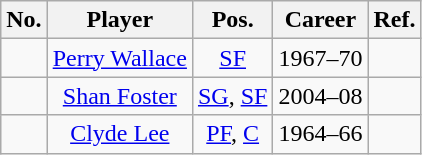<table class="wikitable" style="text-align:center">
<tr>
<th style=>No.</th>
<th style=>Player</th>
<th style=>Pos.</th>
<th style=>Career</th>
<th style=>Ref.</th>
</tr>
<tr>
<td></td>
<td><a href='#'>Perry Wallace</a></td>
<td><a href='#'>SF</a></td>
<td>1967–70</td>
<td></td>
</tr>
<tr>
<td></td>
<td><a href='#'>Shan Foster</a></td>
<td><a href='#'>SG</a>, <a href='#'>SF</a></td>
<td>2004–08</td>
<td></td>
</tr>
<tr>
<td></td>
<td><a href='#'>Clyde Lee</a></td>
<td><a href='#'>PF</a>, <a href='#'>C</a></td>
<td>1964–66</td>
<td></td>
</tr>
</table>
